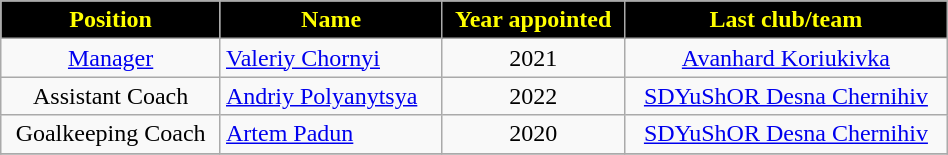<table class="wikitable" style="text-align:center;width:50%;">
<tr>
<th style=background:black;color:yellow>Position</th>
<th style=background:black;color:yellow>Name</th>
<th style=background:black;color:yellow>Year appointed</th>
<th style=background:black;color:yellow>Last club/team</th>
</tr>
<tr>
<td><a href='#'>Manager</a></td>
<td align=left> <a href='#'>Valeriy Chornyi</a></td>
<td>2021</td>
<td><a href='#'>Avanhard Koriukivka</a></td>
</tr>
<tr>
<td>Assistant Coach</td>
<td align=left> <a href='#'>Andriy Polyanytsya</a></td>
<td>2022</td>
<td><a href='#'>SDYuShOR Desna Chernihiv</a></td>
</tr>
<tr>
<td>Goalkeeping Coach</td>
<td align=left> <a href='#'>Artem Padun</a></td>
<td>2020</td>
<td><a href='#'>SDYuShOR Desna Chernihiv</a></td>
</tr>
<tr>
</tr>
</table>
